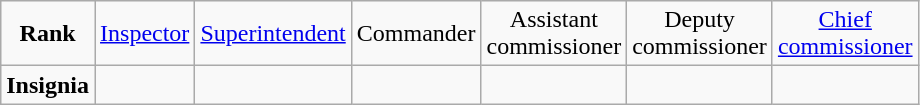<table class="wikitable" style="text-align:center">
<tr>
<td><strong>Rank</strong></td>
<td><a href='#'>Inspector</a></td>
<td><a href='#'>Superintendent</a></td>
<td>Commander</td>
<td>Assistant<br> commissioner</td>
<td>Deputy<br> commissioner</td>
<td><a href='#'>Chief<br> commissioner</a></td>
</tr>
<tr>
<td><strong>Insignia</strong></td>
<td></td>
<td></td>
<td></td>
<td></td>
<td></td>
<td></td>
</tr>
</table>
